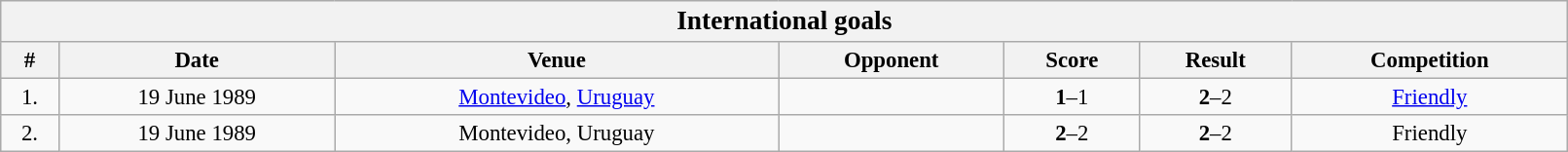<table class="wikitable collapsible collapsed" style=" text-align:center; font-size:95%;" width="85%">
<tr>
<th colspan=7><big>International goals</big></th>
</tr>
<tr>
<th>#</th>
<th>Date</th>
<th>Venue</th>
<th>Opponent</th>
<th>Score</th>
<th>Result</th>
<th>Competition</th>
</tr>
<tr>
<td>1.</td>
<td>19 June 1989</td>
<td><a href='#'>Montevideo</a>, <a href='#'>Uruguay</a></td>
<td></td>
<td><strong>1</strong>–1</td>
<td><strong>2</strong>–2</td>
<td><a href='#'>Friendly</a></td>
</tr>
<tr>
<td>2.</td>
<td>19 June 1989</td>
<td>Montevideo, Uruguay</td>
<td></td>
<td><strong>2</strong>–2</td>
<td><strong>2</strong>–2</td>
<td>Friendly</td>
</tr>
</table>
